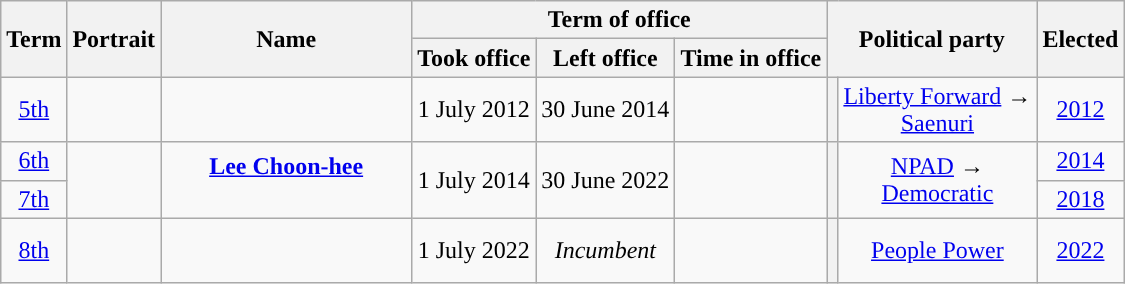<table class="wikitable" style="text-align:center">
<tr>
<th rowspan="2">Term</th>
<th rowspan="2">Portrait</th>
<th rowspan="2" width="160">Name<br></th>
<th colspan="3">Term of office</th>
<th colspan="2" rowspan="2">Political party</th>
<th rowspan="2">Elected</th>
</tr>
<tr>
<th>Took office</th>
<th>Left office</th>
<th>Time in office</th>
</tr>
<tr>
<td><a href='#'>5th</a></td>
<td></td>
<td><strong></strong><br><br></td>
<td>1 July 2012</td>
<td>30 June 2014</td>
<td></td>
<th style="background:"></th>
<td><a href='#'>Liberty Forward</a> →<br><a href='#'>Saenuri</a></td>
<td><a href='#'>2012 </a></td>
</tr>
<tr>
<td><a href='#'>6th</a></td>
<td rowspan="2"></td>
<td rowspan="2"><strong><a href='#'>Lee Choon-hee</a></strong><br><br></td>
<td rowspan="2">1 July 2014</td>
<td rowspan="2">30 June 2022</td>
<td rowspan="2"></td>
<th rowspan="2" style="background:"></th>
<td rowspan="2"><a href='#'>NPAD</a> →<br><a href='#'>Democratic</a></td>
<td><a href='#'>2014</a></td>
</tr>
<tr>
<td><a href='#'>7th</a></td>
<td><a href='#'>2018</a></td>
</tr>
<tr>
<td><a href='#'>8th</a></td>
<td></td>
<td><strong></strong><br><br></td>
<td>1 July 2022</td>
<td><em>Incumbent</em></td>
<td></td>
<th style="background:"></th>
<td><a href='#'>People Power</a></td>
<td><a href='#'>2022</a></td>
</tr>
</table>
